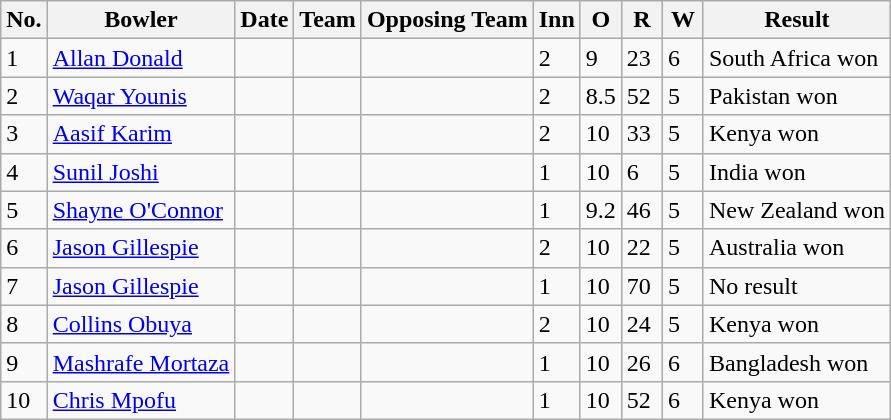<table class="wikitable sortable">
<tr>
<th>No.</th>
<th>Bowler</th>
<th>Date</th>
<th>Team</th>
<th>Opposing Team</th>
<th scope="col" style="width:20px;">Inn</th>
<th scope="col" style="width:20px;">O</th>
<th scope="col" style="width:20px;">R</th>
<th scope="col" style="width:20px;">W</th>
<th>Result</th>
</tr>
<tr>
<td>1</td>
<td><a href='#'>Allan Donald</a></td>
<td></td>
<td></td>
<td></td>
<td>2</td>
<td>9</td>
<td>23</td>
<td>6</td>
<td>South Africa won</td>
</tr>
<tr>
<td>2</td>
<td><a href='#'>Waqar Younis</a></td>
<td></td>
<td></td>
<td></td>
<td>2</td>
<td>8.5</td>
<td>52</td>
<td>5</td>
<td>Pakistan won</td>
</tr>
<tr>
<td>3</td>
<td><a href='#'>Aasif Karim</a></td>
<td></td>
<td></td>
<td></td>
<td>2</td>
<td>10</td>
<td>33</td>
<td>5</td>
<td>Kenya won</td>
</tr>
<tr>
<td>4</td>
<td><a href='#'>Sunil Joshi</a></td>
<td></td>
<td></td>
<td></td>
<td>1</td>
<td>10</td>
<td>6</td>
<td>5</td>
<td>India won</td>
</tr>
<tr>
<td>5</td>
<td><a href='#'>Shayne O'Connor</a></td>
<td></td>
<td></td>
<td></td>
<td>1</td>
<td>9.2</td>
<td>46</td>
<td>5</td>
<td>New Zealand won</td>
</tr>
<tr>
<td>6</td>
<td><a href='#'>Jason Gillespie</a></td>
<td></td>
<td></td>
<td></td>
<td>2</td>
<td>10</td>
<td>22</td>
<td>5</td>
<td>Australia won</td>
</tr>
<tr>
<td>7</td>
<td><a href='#'>Jason Gillespie</a></td>
<td></td>
<td></td>
<td></td>
<td>1</td>
<td>10</td>
<td>70</td>
<td>5</td>
<td>No result</td>
</tr>
<tr>
<td>8</td>
<td><a href='#'>Collins Obuya</a></td>
<td></td>
<td></td>
<td></td>
<td>2</td>
<td>10</td>
<td>24</td>
<td>5</td>
<td>Kenya won</td>
</tr>
<tr>
<td>9</td>
<td><a href='#'>Mashrafe Mortaza</a></td>
<td></td>
<td></td>
<td></td>
<td>1</td>
<td>10</td>
<td>26</td>
<td>6</td>
<td>Bangladesh won</td>
</tr>
<tr>
<td>10</td>
<td><a href='#'>Chris Mpofu</a></td>
<td></td>
<td></td>
<td></td>
<td>1</td>
<td>10</td>
<td>52</td>
<td>6</td>
<td>Kenya won</td>
</tr>
</table>
